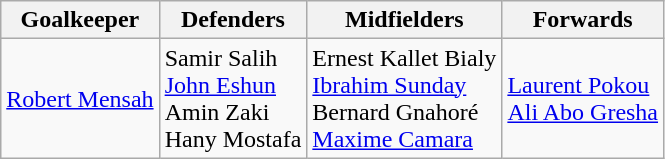<table class="wikitable">
<tr>
<th>Goalkeeper</th>
<th>Defenders</th>
<th>Midfielders</th>
<th>Forwards</th>
</tr>
<tr>
<td> <a href='#'>Robert Mensah</a></td>
<td> Samir Salih<br> <a href='#'>John Eshun</a><br> Amin Zaki<br> Hany Mostafa</td>
<td> Ernest Kallet Bialy<br> <a href='#'>Ibrahim Sunday</a><br> Bernard Gnahoré<br> <a href='#'>Maxime Camara</a></td>
<td> <a href='#'>Laurent Pokou</a><br> <a href='#'>Ali Abo Gresha</a></td>
</tr>
</table>
